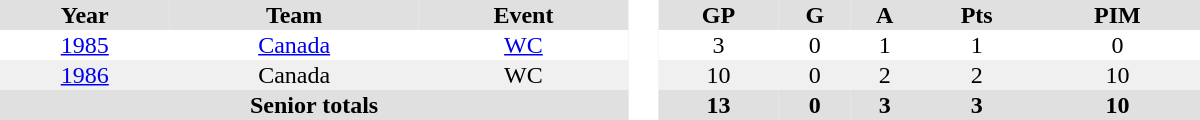<table border="0" cellpadding="1" cellspacing="0" style="text-align:center; width:50em">
<tr ALIGN="center" bgcolor="#e0e0e0">
<th>Year</th>
<th>Team</th>
<th>Event</th>
<th rowspan="99" bgcolor="#ffffff"> </th>
<th>GP</th>
<th>G</th>
<th>A</th>
<th>Pts</th>
<th>PIM</th>
</tr>
<tr>
<td><a href='#'>1985</a></td>
<td><a href='#'>Canada</a></td>
<td><a href='#'>WC</a></td>
<td>3</td>
<td>0</td>
<td>1</td>
<td>1</td>
<td>0</td>
</tr>
<tr bgcolor="#f0f0f0">
<td><a href='#'>1986</a></td>
<td>Canada</td>
<td>WC</td>
<td>10</td>
<td>0</td>
<td>2</td>
<td>2</td>
<td>10</td>
</tr>
<tr bgcolor="#e0e0e0">
<th colspan="3">Senior totals</th>
<th>13</th>
<th>0</th>
<th>3</th>
<th>3</th>
<th>10</th>
</tr>
</table>
